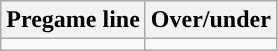<table class="wikitable">
<tr align="center">
<th>Pregame line</th>
<th>Over/under</th>
</tr>
<tr align="center">
<td></td>
<td></td>
</tr>
</table>
